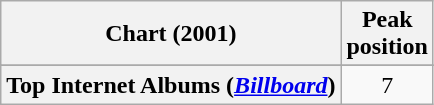<table class="wikitable sortable plainrowheaders">
<tr>
<th scope="col">Chart (2001)</th>
<th scope="col">Peak<br>position</th>
</tr>
<tr>
</tr>
<tr>
</tr>
<tr>
</tr>
<tr>
</tr>
<tr>
</tr>
<tr>
<th scope="row">Top Internet Albums (<em><a href='#'>Billboard</a></em>)</th>
<td style="text-align:center;">7</td>
</tr>
</table>
